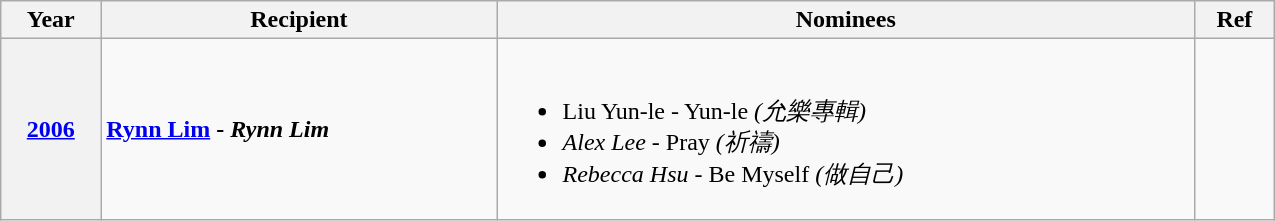<table class="wikitable center" style="width:850px">
<tr>
<th>Year</th>
<th>Recipient</th>
<th class=unsortable>Nominees</th>
<th class=unsortable>Ref</th>
</tr>
<tr>
<th scope="row"><a href='#'>2006</a></th>
<td><strong><a href='#'>Rynn Lim</a> - <em>Rynn Lim<strong><em></td>
<td><br><ul><li>Liu Yun-le - </em>Yun-le<em> (允樂專輯)</li><li>Alex Lee - </em>Pray<em> (祈禱)</li><li>Rebecca Hsu - </em>Be Myself<em> (做自己)</li></ul></td>
<td></td>
</tr>
</table>
